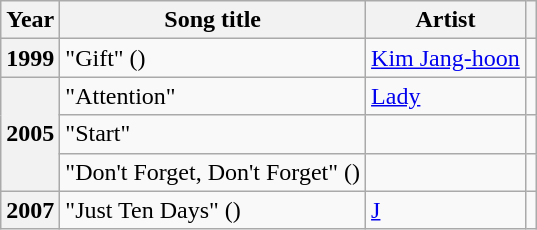<table class="wikitable plainrowheaders sortable">
<tr>
<th scope="col">Year</th>
<th scope="col">Song title</th>
<th scope="col">Artist</th>
<th scope="col" class="unsortable"></th>
</tr>
<tr>
<th scope="row">1999</th>
<td>"Gift" ()</td>
<td><a href='#'>Kim Jang-hoon</a></td>
<td style="text-align:center"></td>
</tr>
<tr>
<th scope="row"  rowspan="3">2005</th>
<td>"Attention"</td>
<td><a href='#'>Lady</a></td>
<td style="text-align:center"></td>
</tr>
<tr>
<td>"Start"</td>
<td></td>
<td style="text-align:center"></td>
</tr>
<tr>
<td>"Don't Forget, Don't Forget" ()</td>
<td></td>
<td style="text-align:center"></td>
</tr>
<tr>
<th scope="row">2007</th>
<td>"Just Ten Days" ()</td>
<td><a href='#'>J</a></td>
<td style="text-align:center"></td>
</tr>
</table>
